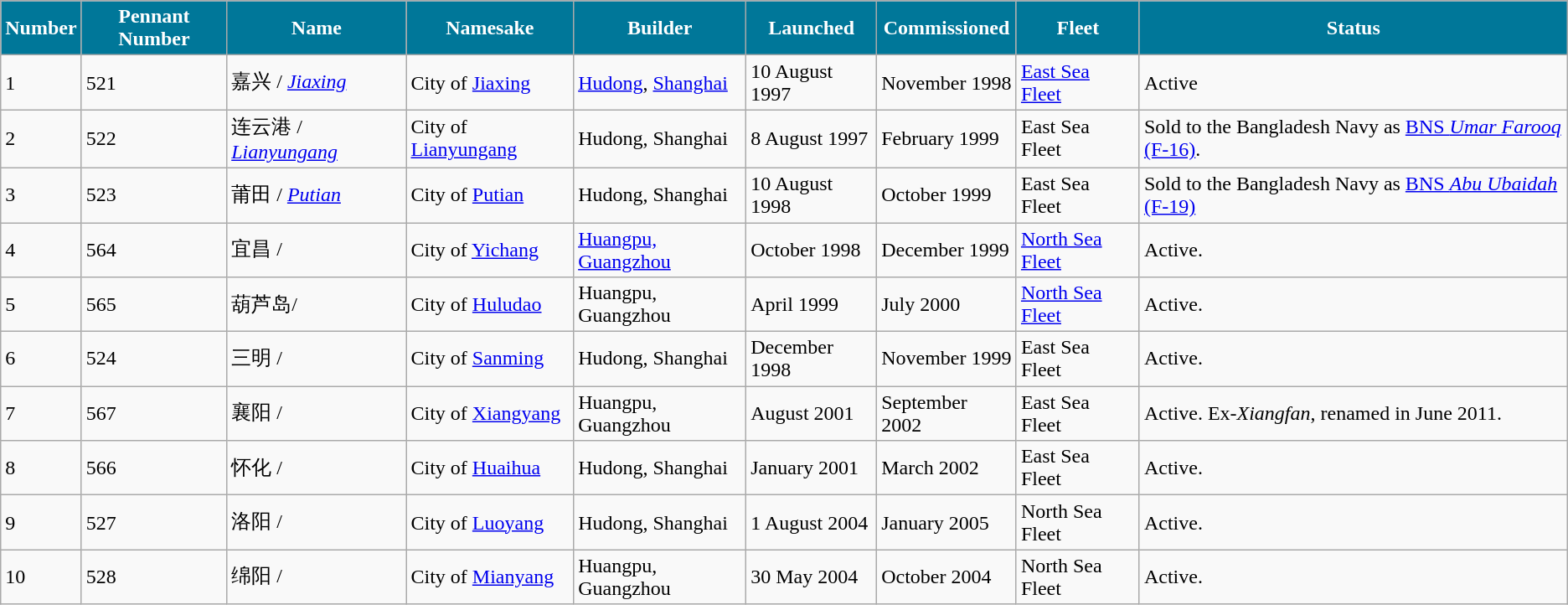<table class="wikitable">
<tr>
<th style="background:#079;color:#fff;">Number</th>
<th style="background:#079;color:#fff;">Pennant Number</th>
<th style="background:#079;color:#fff;">Name</th>
<th style="background:#079;color:#fff;">Namesake</th>
<th style="background:#079;color:#fff;">Builder</th>
<th style="background:#079;color:#fff;">Launched</th>
<th style="background:#079;color:#fff;">Commissioned</th>
<th style="background:#079;color:#fff;">Fleet</th>
<th style="background:#079;color:#fff;">Status</th>
</tr>
<tr>
<td>1</td>
<td>521</td>
<td>嘉兴 / <em><a href='#'>Jiaxing</a></em></td>
<td>City of <a href='#'>Jiaxing</a></td>
<td><a href='#'>Hudong</a>, <a href='#'>Shanghai</a></td>
<td>10 August 1997 </td>
<td>November 1998 </td>
<td><a href='#'>East Sea Fleet</a></td>
<td>Active </td>
</tr>
<tr>
<td>2</td>
<td>522</td>
<td>连云港 / <em><a href='#'>Lianyungang</a></em></td>
<td>City of <a href='#'>Lianyungang</a></td>
<td>Hudong, Shanghai </td>
<td>8 August 1997 </td>
<td>February 1999 </td>
<td>East Sea Fleet</td>
<td>Sold to the Bangladesh Navy as <a href='#'>BNS <em>Umar Farooq</em> (F-16)</a>.</td>
</tr>
<tr>
<td>3</td>
<td>523</td>
<td>莆田 / <em><a href='#'>Putian</a></em></td>
<td>City of <a href='#'>Putian</a></td>
<td>Hudong, Shanghai </td>
<td>10 August 1998 </td>
<td>October 1999 </td>
<td>East Sea Fleet</td>
<td>Sold to the Bangladesh Navy as <a href='#'>BNS <em>Abu Ubaidah</em> (F-19)</a></td>
</tr>
<tr>
<td>4</td>
<td>564</td>
<td>宜昌 / </td>
<td>City of <a href='#'>Yichang</a></td>
<td><a href='#'>Huangpu, Guangzhou</a></td>
<td>October 1998 </td>
<td>December 1999 </td>
<td><a href='#'>North Sea Fleet</a></td>
<td>Active.</td>
</tr>
<tr>
<td>5</td>
<td>565</td>
<td>葫芦岛/ </td>
<td>City of <a href='#'>Huludao</a></td>
<td>Huangpu, Guangzhou</td>
<td>April 1999 </td>
<td>July 2000</td>
<td><a href='#'>North Sea Fleet</a></td>
<td>Active.</td>
</tr>
<tr>
<td>6</td>
<td>524</td>
<td>三明 / </td>
<td>City of <a href='#'>Sanming</a></td>
<td>Hudong, Shanghai </td>
<td>December 1998</td>
<td>November 1999 </td>
<td>East Sea Fleet</td>
<td>Active.</td>
</tr>
<tr>
<td>7</td>
<td>567</td>
<td>襄阳 / </td>
<td>City of <a href='#'>Xiangyang</a></td>
<td>Huangpu, Guangzhou</td>
<td>August 2001 </td>
<td>September 2002 </td>
<td>East Sea Fleet</td>
<td>Active. Ex-<em>Xiangfan</em>, renamed in June 2011.</td>
</tr>
<tr>
<td>8</td>
<td>566</td>
<td>怀化 / </td>
<td>City of <a href='#'>Huaihua</a></td>
<td>Hudong, Shanghai </td>
<td>January 2001 </td>
<td>March 2002 </td>
<td>East Sea Fleet</td>
<td>Active.</td>
</tr>
<tr>
<td>9</td>
<td>527</td>
<td>洛阳 / </td>
<td>City of <a href='#'>Luoyang</a></td>
<td>Hudong, Shanghai</td>
<td>1 August 2004</td>
<td>January 2005 </td>
<td>North Sea Fleet</td>
<td>Active.</td>
</tr>
<tr>
<td>10</td>
<td>528</td>
<td>绵阳 / </td>
<td>City of <a href='#'>Mianyang</a></td>
<td>Huangpu, Guangzhou</td>
<td>30 May 2004</td>
<td>October 2004 </td>
<td>North Sea Fleet</td>
<td>Active.</td>
</tr>
</table>
